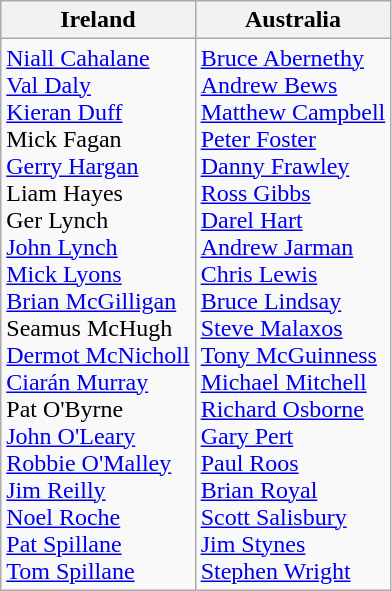<table class="wikitable">
<tr>
<th>Ireland</th>
<th>Australia</th>
</tr>
<tr>
<td><a href='#'>Niall Cahalane</a> <br> <a href='#'>Val Daly</a> <br> <a href='#'>Kieran Duff</a> <br> Mick Fagan <br> <a href='#'>Gerry Hargan</a> <br> Liam Hayes <br> Ger Lynch <br> <a href='#'>John Lynch</a> <br> <a href='#'>Mick Lyons</a> <br> <a href='#'>Brian McGilligan</a> <br> Seamus McHugh <br> <a href='#'>Dermot McNicholl</a> <br> <a href='#'>Ciarán Murray</a> <br> Pat O'Byrne <br> <a href='#'>John O'Leary</a> <br> <a href='#'>Robbie O'Malley</a> <br> <a href='#'>Jim Reilly</a> <br> <a href='#'>Noel Roche</a> <br> <a href='#'>Pat Spillane</a> <br> <a href='#'>Tom Spillane</a></td>
<td><a href='#'>Bruce Abernethy</a> <br> <a href='#'>Andrew Bews</a> <br> <a href='#'>Matthew Campbell</a> <br> <a href='#'>Peter Foster</a> <br> <a href='#'>Danny Frawley</a> <br> <a href='#'>Ross Gibbs</a> <br> <a href='#'>Darel Hart</a> <br> <a href='#'>Andrew Jarman</a> <br> <a href='#'>Chris Lewis</a> <br> <a href='#'>Bruce Lindsay</a> <br> <a href='#'>Steve Malaxos</a> <br> <a href='#'>Tony McGuinness</a> <br> <a href='#'>Michael Mitchell</a> <br> <a href='#'>Richard Osborne</a> <br> <a href='#'>Gary Pert</a> <br> <a href='#'>Paul Roos</a> <br> <a href='#'>Brian Royal</a> <br> <a href='#'>Scott Salisbury</a> <br> <a href='#'>Jim Stynes</a> <br> <a href='#'>Stephen Wright</a></td>
</tr>
</table>
